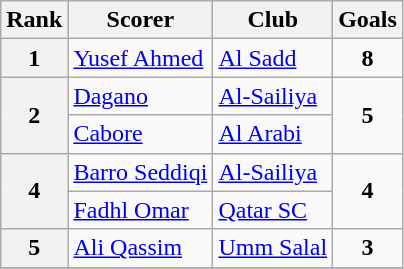<table class="wikitable" style="text-align:center">
<tr>
<th>Rank</th>
<th>Scorer</th>
<th>Club</th>
<th>Goals</th>
</tr>
<tr>
<th rowspan="1">1</th>
<td align="left"> <a href='#'>Yusef Ahmed</a></td>
<td align="left"><a href='#'>Al Sadd</a></td>
<td rowspan=1 align="center"><strong>8</strong></td>
</tr>
<tr>
<th rowspan="2">2</th>
<td align="left"> <a href='#'>Dagano</a></td>
<td align="left"><a href='#'>Al-Sailiya</a></td>
<td rowspan=2 align="center"><strong>5</strong></td>
</tr>
<tr>
<td align="left"> <a href='#'>Cabore</a></td>
<td align="left"><a href='#'>Al Arabi</a></td>
</tr>
<tr>
<th rowspan="2">4</th>
<td align="left"> <a href='#'>Barro Seddiqi</a></td>
<td align="left"><a href='#'>Al-Sailiya</a></td>
<td rowspan=2 align="center"><strong>4</strong></td>
</tr>
<tr>
<td align="left"> <a href='#'>Fadhl Omar</a></td>
<td align="left"><a href='#'>Qatar SC</a></td>
</tr>
<tr>
<th rowspan="1">5</th>
<td align="left"> <a href='#'>Ali Qassim</a></td>
<td align="left"><a href='#'>Umm Salal</a></td>
<td rowspan=1 align="center"><strong>3</strong></td>
</tr>
<tr>
</tr>
</table>
